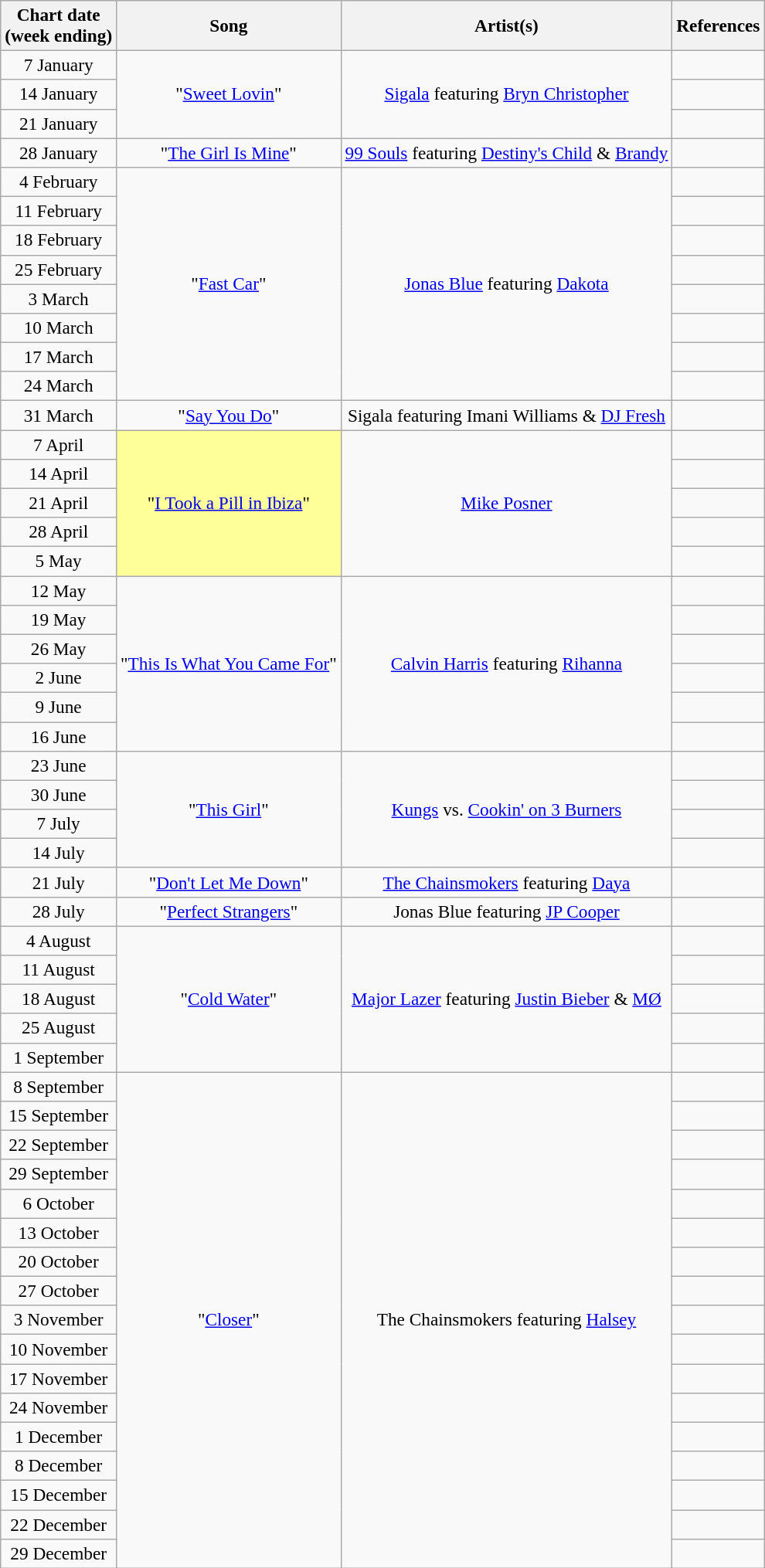<table class="wikitable" style="font-size:97%; text-align:center;">
<tr>
<th>Chart date<br>(week ending)</th>
<th>Song</th>
<th>Artist(s)</th>
<th>References</th>
</tr>
<tr>
<td>7 January</td>
<td rowspan="3">"<a href='#'>Sweet Lovin</a>"</td>
<td rowspan="3"><a href='#'>Sigala</a> featuring <a href='#'>Bryn Christopher</a></td>
<td></td>
</tr>
<tr>
<td>14 January</td>
<td></td>
</tr>
<tr>
<td>21 January</td>
<td></td>
</tr>
<tr>
<td>28 January</td>
<td>"<a href='#'>The Girl Is Mine</a>"</td>
<td><a href='#'>99 Souls</a> featuring <a href='#'>Destiny's Child</a> & <a href='#'>Brandy</a></td>
<td></td>
</tr>
<tr>
<td>4 February</td>
<td rowspan="8">"<a href='#'>Fast Car</a>"</td>
<td rowspan="8"><a href='#'>Jonas Blue</a> featuring <a href='#'>Dakota</a></td>
<td></td>
</tr>
<tr>
<td>11 February</td>
<td></td>
</tr>
<tr>
<td>18 February</td>
<td></td>
</tr>
<tr>
<td>25 February</td>
<td></td>
</tr>
<tr>
<td>3 March</td>
<td></td>
</tr>
<tr>
<td>10 March</td>
<td></td>
</tr>
<tr>
<td>17 March</td>
<td></td>
</tr>
<tr>
<td>24 March</td>
<td></td>
</tr>
<tr>
<td>31 March</td>
<td>"<a href='#'>Say You Do</a>"</td>
<td>Sigala featuring Imani Williams & <a href='#'>DJ Fresh</a></td>
<td></td>
</tr>
<tr>
<td>7 April </td>
<td bgcolor=#FFFF99 rowspan="5">"<a href='#'>I Took a Pill in Ibiza</a>" </td>
<td rowspan="5"><a href='#'>Mike Posner</a></td>
<td></td>
</tr>
<tr>
<td>14 April </td>
<td></td>
</tr>
<tr>
<td>21 April</td>
<td></td>
</tr>
<tr>
<td>28 April</td>
<td></td>
</tr>
<tr>
<td>5 May</td>
<td></td>
</tr>
<tr>
<td>12 May</td>
<td rowspan="6">"<a href='#'>This Is What You Came For</a>"</td>
<td rowspan="6"><a href='#'>Calvin Harris</a> featuring <a href='#'>Rihanna</a></td>
<td></td>
</tr>
<tr>
<td>19 May</td>
<td></td>
</tr>
<tr>
<td>26 May</td>
<td></td>
</tr>
<tr>
<td>2 June</td>
<td></td>
</tr>
<tr>
<td>9 June</td>
<td></td>
</tr>
<tr>
<td>16 June</td>
<td></td>
</tr>
<tr>
<td>23 June</td>
<td rowspan="4">"<a href='#'>This Girl</a>"</td>
<td rowspan="4"><a href='#'>Kungs</a> vs. <a href='#'>Cookin' on 3 Burners</a></td>
<td></td>
</tr>
<tr>
<td>30 June</td>
<td></td>
</tr>
<tr>
<td>7 July</td>
<td></td>
</tr>
<tr>
<td>14 July</td>
<td></td>
</tr>
<tr>
<td>21 July</td>
<td>"<a href='#'>Don't Let Me Down</a>"</td>
<td><a href='#'>The Chainsmokers</a> featuring <a href='#'>Daya</a></td>
<td></td>
</tr>
<tr>
<td>28 July</td>
<td>"<a href='#'>Perfect Strangers</a>"</td>
<td>Jonas Blue featuring <a href='#'>JP Cooper</a></td>
<td></td>
</tr>
<tr>
<td>4 August </td>
<td rowspan="5">"<a href='#'>Cold Water</a>"</td>
<td rowspan="5"><a href='#'>Major Lazer</a> featuring <a href='#'>Justin Bieber</a> & <a href='#'>MØ</a></td>
<td></td>
</tr>
<tr>
<td>11 August </td>
<td></td>
</tr>
<tr>
<td>18 August </td>
<td></td>
</tr>
<tr>
<td>25 August </td>
<td></td>
</tr>
<tr>
<td>1 September </td>
<td></td>
</tr>
<tr>
<td>8 September </td>
<td rowspan="17">"<a href='#'>Closer</a>"</td>
<td rowspan="17">The Chainsmokers featuring <a href='#'>Halsey</a></td>
<td></td>
</tr>
<tr>
<td>15 September </td>
<td></td>
</tr>
<tr>
<td>22 September </td>
<td></td>
</tr>
<tr>
<td>29 September </td>
<td></td>
</tr>
<tr>
<td>6 October</td>
<td></td>
</tr>
<tr>
<td>13 October</td>
<td></td>
</tr>
<tr>
<td>20 October</td>
<td></td>
</tr>
<tr>
<td>27 October</td>
<td></td>
</tr>
<tr>
<td>3 November</td>
<td></td>
</tr>
<tr>
<td>10 November</td>
<td></td>
</tr>
<tr>
<td>17 November</td>
<td></td>
</tr>
<tr>
<td>24 November</td>
<td></td>
</tr>
<tr>
<td>1 December</td>
<td></td>
</tr>
<tr>
<td>8 December</td>
<td></td>
</tr>
<tr>
<td>15 December</td>
<td></td>
</tr>
<tr>
<td>22 December</td>
<td></td>
</tr>
<tr>
<td>29 December</td>
<td></td>
</tr>
</table>
